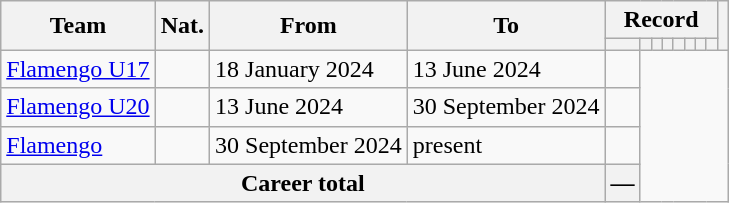<table class="wikitable" style="text-align: center">
<tr>
<th rowspan="2">Team</th>
<th rowspan="2">Nat.</th>
<th rowspan="2">From</th>
<th rowspan="2">To</th>
<th colspan="8">Record</th>
<th rowspan=2></th>
</tr>
<tr>
<th></th>
<th></th>
<th></th>
<th></th>
<th></th>
<th></th>
<th></th>
<th></th>
</tr>
<tr>
<td align="left"><a href='#'>Flamengo U17</a></td>
<td></td>
<td align=left>18 January 2024</td>
<td align=left>13 June 2024<br></td>
<td></td>
</tr>
<tr>
<td align="left"><a href='#'>Flamengo U20</a></td>
<td></td>
<td align=left>13 June 2024</td>
<td align=left>30 September 2024<br></td>
<td></td>
</tr>
<tr>
<td align="left"><a href='#'>Flamengo</a></td>
<td></td>
<td align=left>30 September 2024</td>
<td align=left>present<br></td>
<td></td>
</tr>
<tr>
<th colspan=4><strong>Career total</strong><br></th>
<th>—</th>
</tr>
</table>
